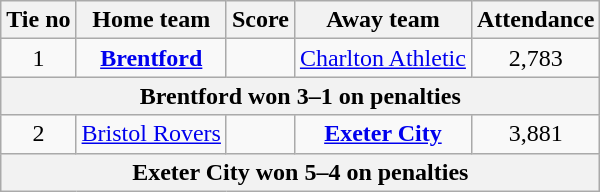<table class="wikitable" style="text-align: center">
<tr>
<th>Tie no</th>
<th>Home team</th>
<th>Score</th>
<th>Away team</th>
<th>Attendance</th>
</tr>
<tr>
<td>1</td>
<td><strong><a href='#'>Brentford</a></strong></td>
<td></td>
<td><a href='#'>Charlton Athletic</a></td>
<td>2,783</td>
</tr>
<tr>
<th colspan="5">Brentford won 3–1 on penalties</th>
</tr>
<tr>
<td>2</td>
<td><a href='#'>Bristol Rovers</a></td>
<td></td>
<td><strong><a href='#'>Exeter City</a></strong></td>
<td>3,881</td>
</tr>
<tr>
<th colspan="5">Exeter City won 5–4 on penalties</th>
</tr>
</table>
